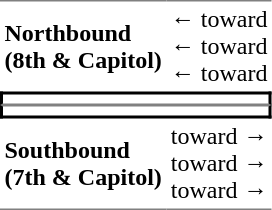<table border="0" cellspacing="0" cellpadding="3">
<tr>
<td style="border-top:solid 1px gray"><strong>Northbound<br>(8th & Capitol)</strong></td>
<td style="border-top:solid 1px gray">←  toward  <br>←  toward  <br>←  toward  </td>
</tr>
<tr>
<td colspan="2" style="border-top:solid 2px black;border-right:solid 2px black;border-left:solid 2px black;border-bottom:solid 1px gray;text-align:center"></td>
</tr>
<tr>
<td colspan="2" style="border-top:solid 1px gray;border-right:solid 2px black;border-left:solid 2px black;border-bottom:solid 2px black;text-align:center"></td>
</tr>
<tr>
<td style="border-bottom:solid 1px gray"><strong>Southbound<br>(7th & Capitol)</strong></td>
<td style="border-bottom:solid 1px gray">  toward   →<br>  toward   →<br>  toward   →</td>
</tr>
</table>
